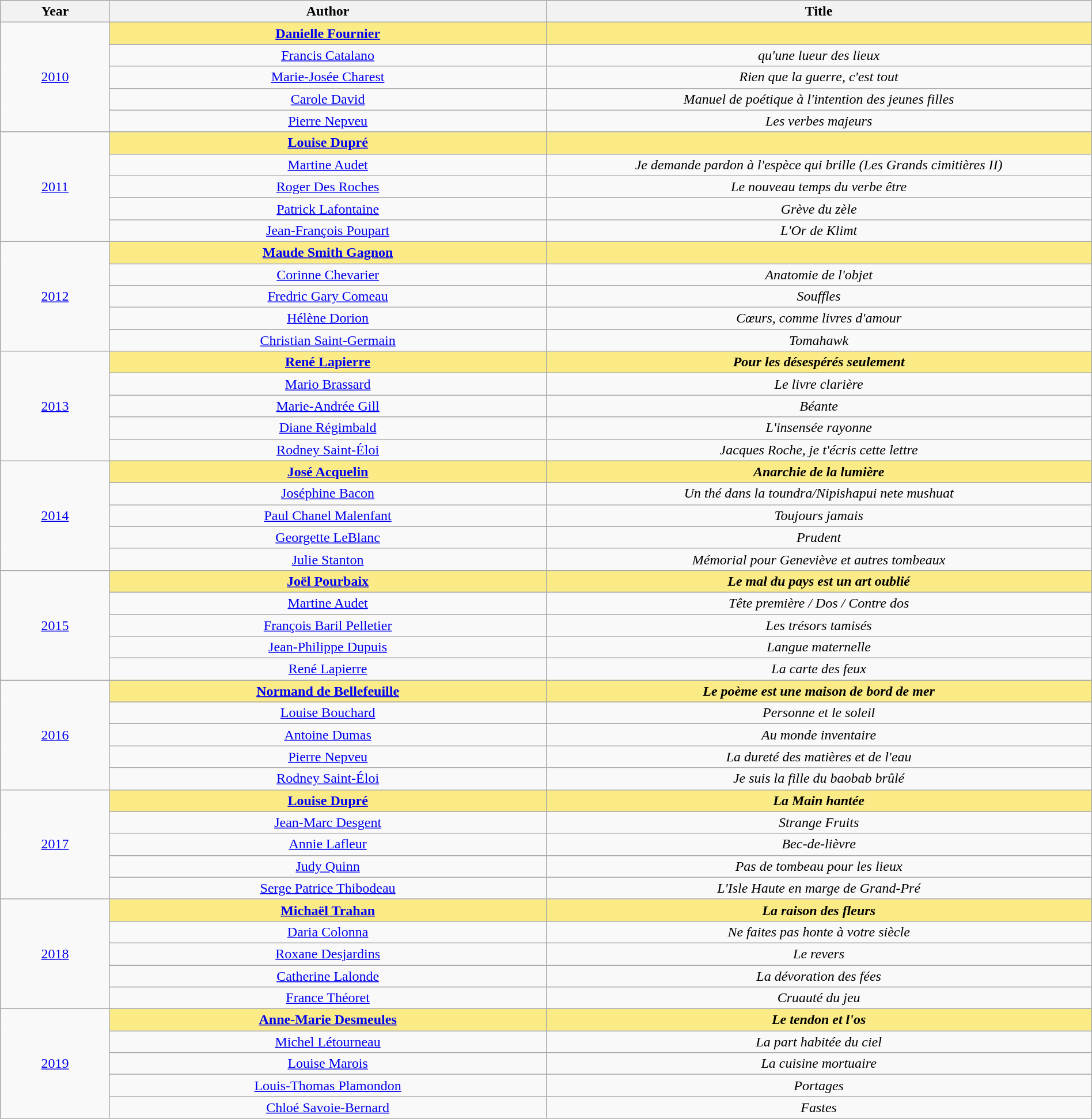<table class="wikitable" width="100%">
<tr>
<th>Year</th>
<th width="40%">Author</th>
<th width="50%">Title</th>
</tr>
<tr>
<td align="center" rowspan="5"><a href='#'>2010</a></td>
<td align="center" style="background:#FAEB86"><strong><a href='#'>Danielle Fournier</a></strong></td>
<td align="center" style="background:#FAEB86"><strong><em></em></strong></td>
</tr>
<tr>
<td align="center"><a href='#'>Francis Catalano</a></td>
<td align="center"><em>qu'une lueur des lieux</em></td>
</tr>
<tr>
<td align="center"><a href='#'>Marie-Josée Charest</a></td>
<td align="center"><em>Rien que la guerre, c'est tout</em></td>
</tr>
<tr>
<td align="center"><a href='#'>Carole David</a></td>
<td align="center"><em>Manuel de poétique à l'intention des jeunes filles</em></td>
</tr>
<tr>
<td align="center"><a href='#'>Pierre Nepveu</a></td>
<td align="center"><em>Les verbes majeurs</em></td>
</tr>
<tr>
<td align="center" rowspan="5"><a href='#'>2011</a></td>
<td align="center" style="background:#FAEB86"><strong><a href='#'>Louise Dupré</a></strong></td>
<td align="center" style="background:#FAEB86"><strong><em></em></strong></td>
</tr>
<tr>
<td align="center"><a href='#'>Martine Audet</a></td>
<td align="center"><em>Je demande pardon à l'espèce qui brille (Les Grands cimitières II)</em></td>
</tr>
<tr>
<td align="center"><a href='#'>Roger Des Roches</a></td>
<td align="center"><em>Le nouveau temps du verbe être</em></td>
</tr>
<tr>
<td align="center"><a href='#'>Patrick Lafontaine</a></td>
<td align="center"><em>Grève du zèle</em></td>
</tr>
<tr>
<td align="center"><a href='#'>Jean-François Poupart</a></td>
<td align="center"><em>L'Or de Klimt</em></td>
</tr>
<tr>
<td align="center" rowspan="5"><a href='#'>2012</a></td>
<td align="center" style="background:#FAEB86"><strong><a href='#'>Maude Smith Gagnon</a></strong></td>
<td align="center" style="background:#FAEB86"><strong><em></em></strong></td>
</tr>
<tr>
<td align="center"><a href='#'>Corinne Chevarier</a></td>
<td align="center"><em>Anatomie de l'objet</em></td>
</tr>
<tr>
<td align="center"><a href='#'>Fredric Gary Comeau</a></td>
<td align="center"><em>Souffles</em></td>
</tr>
<tr>
<td align="center"><a href='#'>Hélène Dorion</a></td>
<td align="center"><em>Cœurs, comme livres d'amour</em></td>
</tr>
<tr>
<td align="center"><a href='#'>Christian Saint-Germain</a></td>
<td align="center"><em>Tomahawk</em></td>
</tr>
<tr>
<td align="center" rowspan="5"><a href='#'>2013</a></td>
<td align="center" style="background:#FAEB86"><strong><a href='#'>René Lapierre</a></strong></td>
<td align="center" style="background:#FAEB86"><strong><em>Pour les désespérés seulement</em></strong></td>
</tr>
<tr>
<td align="center"><a href='#'>Mario Brassard</a></td>
<td align="center"><em>Le livre clarière</em></td>
</tr>
<tr>
<td align="center"><a href='#'>Marie-Andrée Gill</a></td>
<td align="center"><em>Béante</em></td>
</tr>
<tr>
<td align="center"><a href='#'>Diane Régimbald</a></td>
<td align="center"><em>L'insensée rayonne</em></td>
</tr>
<tr>
<td align="center"><a href='#'>Rodney Saint-Éloi</a></td>
<td align="center"><em>Jacques Roche, je t'écris cette lettre</em></td>
</tr>
<tr>
<td align="center" rowspan="5"><a href='#'>2014</a></td>
<td align="center" style="background:#FAEB86"><strong><a href='#'>José Acquelin</a></strong></td>
<td align="center" style="background:#FAEB86"><strong><em>Anarchie de la lumière</em></strong></td>
</tr>
<tr>
<td align="center"><a href='#'>Joséphine Bacon</a></td>
<td align="center"><em>Un thé dans la toundra/Nipishapui nete mushuat</em></td>
</tr>
<tr>
<td align="center"><a href='#'>Paul Chanel Malenfant</a></td>
<td align="center"><em>Toujours jamais</em></td>
</tr>
<tr>
<td align="center"><a href='#'>Georgette LeBlanc</a></td>
<td align="center"><em>Prudent</em></td>
</tr>
<tr>
<td align="center"><a href='#'>Julie Stanton</a></td>
<td align="center"><em>Mémorial pour Geneviève et autres tombeaux</em></td>
</tr>
<tr>
<td align="center" rowspan="5"><a href='#'>2015</a></td>
<td align="center" style="background:#FAEB86"><strong><a href='#'>Joël Pourbaix</a></strong></td>
<td align="center" style="background:#FAEB86"><strong><em>Le mal du pays est un art oublié</em></strong></td>
</tr>
<tr>
<td align="center"><a href='#'>Martine Audet</a></td>
<td align="center"><em>Tête première / Dos / Contre dos</em></td>
</tr>
<tr>
<td align="center"><a href='#'>François Baril Pelletier</a></td>
<td align="center"><em>Les trésors tamisés</em></td>
</tr>
<tr>
<td align="center"><a href='#'>Jean-Philippe Dupuis</a></td>
<td align="center"><em>Langue maternelle</em></td>
</tr>
<tr>
<td align="center"><a href='#'>René Lapierre</a></td>
<td align="center"><em>La carte des feux</em></td>
</tr>
<tr>
<td align="center" rowspan="5"><a href='#'>2016</a></td>
<td align="center" style="background:#FAEB86"><strong><a href='#'>Normand de Bellefeuille</a></strong></td>
<td align="center" style="background:#FAEB86"><strong><em>Le poème est une maison de bord de mer</em></strong></td>
</tr>
<tr>
<td align="center"><a href='#'>Louise Bouchard</a></td>
<td align="center"><em>Personne et le soleil</em></td>
</tr>
<tr>
<td align="center"><a href='#'>Antoine Dumas</a></td>
<td align="center"><em>Au monde inventaire</em></td>
</tr>
<tr>
<td align="center"><a href='#'>Pierre Nepveu</a></td>
<td align="center"><em>La dureté des matières et de l'eau</em></td>
</tr>
<tr>
<td align="center"><a href='#'>Rodney Saint-Éloi</a></td>
<td align="center"><em>Je suis la fille du baobab brûlé</em></td>
</tr>
<tr>
<td align="center" rowspan="5"><a href='#'>2017</a></td>
<td align="center"  style="background:#FAEB86"><strong><a href='#'>Louise Dupré</a></strong></td>
<td align="center"  style="background:#FAEB86"><strong><em>La Main hantée</em></strong></td>
</tr>
<tr>
<td align="center"><a href='#'>Jean-Marc Desgent</a></td>
<td align="center"><em>Strange Fruits</em></td>
</tr>
<tr>
<td align="center"><a href='#'>Annie Lafleur</a></td>
<td align="center"><em>Bec-de-lièvre</em></td>
</tr>
<tr>
<td align="center"><a href='#'>Judy Quinn</a></td>
<td align="center"><em>Pas de tombeau pour les lieux</em></td>
</tr>
<tr>
<td align="center"><a href='#'>Serge Patrice Thibodeau</a></td>
<td align="center"><em>L'Isle Haute en marge de Grand-Pré</em></td>
</tr>
<tr>
<td align="center" rowspan="5"><a href='#'>2018</a></td>
<td align="center"  style="background:#FAEB86"><strong><a href='#'>Michaël Trahan</a></strong></td>
<td align="center"  style="background:#FAEB86"><strong><em>La raison des fleurs</em></strong></td>
</tr>
<tr>
<td align="center"><a href='#'>Daria Colonna</a></td>
<td align="center"><em>Ne faites pas honte à votre siècle</em></td>
</tr>
<tr>
<td align="center"><a href='#'>Roxane Desjardins</a></td>
<td align="center"><em>Le revers</em></td>
</tr>
<tr>
<td align="center"><a href='#'>Catherine Lalonde</a></td>
<td align="center"><em>La dévoration des fées</em></td>
</tr>
<tr>
<td align="center"><a href='#'>France Théoret</a></td>
<td align="center"><em>Cruauté du jeu</em></td>
</tr>
<tr>
<td align="center" rowspan="5"><a href='#'>2019</a></td>
<td align="center"  style="background:#FAEB86"><strong><a href='#'>Anne-Marie Desmeules</a></strong></td>
<td align="center"  style="background:#FAEB86"><strong><em>Le tendon et l'os</em></strong></td>
</tr>
<tr>
<td align="center"><a href='#'>Michel Létourneau</a></td>
<td align="center"><em>La part habitée du ciel</em></td>
</tr>
<tr>
<td align="center"><a href='#'>Louise Marois</a></td>
<td align="center"><em>La cuisine mortuaire</em></td>
</tr>
<tr>
<td align="center"><a href='#'>Louis-Thomas Plamondon</a></td>
<td align="center"><em>Portages</em></td>
</tr>
<tr>
<td align="center"><a href='#'>Chloé Savoie-Bernard</a></td>
<td align="center"><em>Fastes</em></td>
</tr>
</table>
